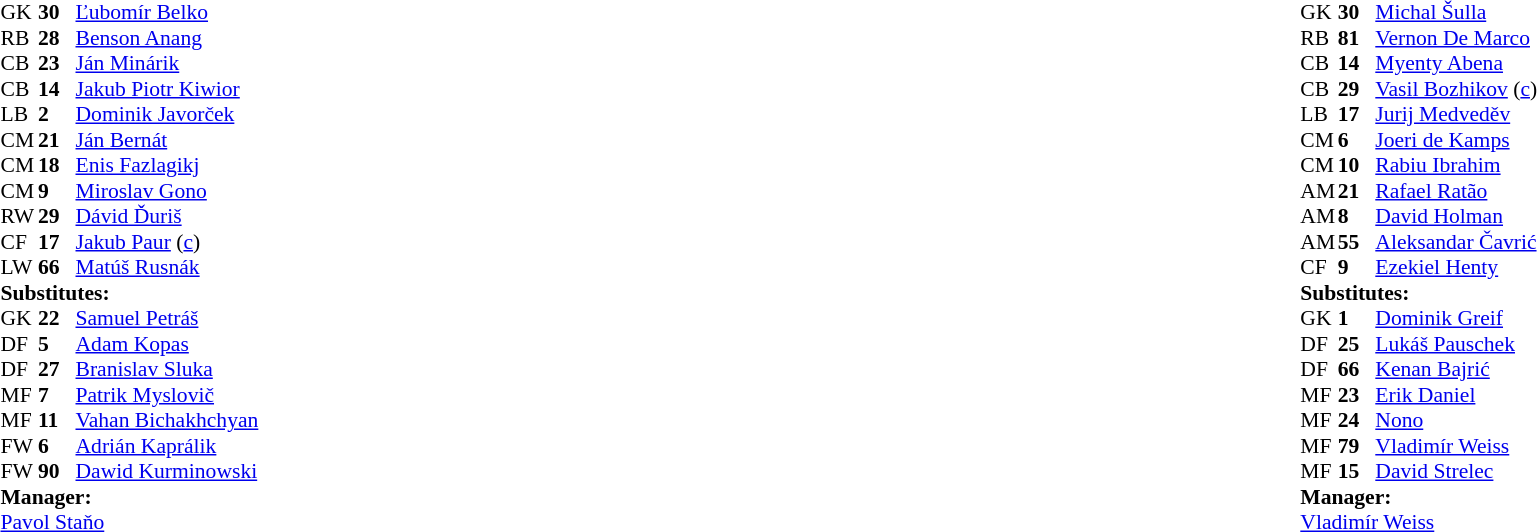<table width="100%">
<tr>
<td valign="top" width="50%"><br><table style="font-size: 90%" cellspacing="0" cellpadding="0">
<tr>
<td colspan=4></td>
</tr>
<tr>
<th width="25"></th>
<th width="25"></th>
</tr>
<tr>
<td>GK</td>
<td><strong>30</strong></td>
<td> <a href='#'>Ľubomír Belko</a></td>
</tr>
<tr>
<td>RB</td>
<td><strong>28</strong></td>
<td> <a href='#'>Benson Anang</a></td>
</tr>
<tr>
<td>CB</td>
<td><strong>23</strong></td>
<td> <a href='#'>Ján Minárik</a></td>
<td></td>
</tr>
<tr>
<td>CB</td>
<td><strong>14</strong></td>
<td> <a href='#'>Jakub Piotr Kiwior</a></td>
</tr>
<tr>
<td>LB</td>
<td><strong>2</strong></td>
<td> <a href='#'>Dominik Javorček</a></td>
<td></td>
<td></td>
</tr>
<tr>
<td>CM</td>
<td><strong>21</strong></td>
<td> <a href='#'>Ján Bernát</a></td>
<td></td>
<td></td>
</tr>
<tr>
<td>CM</td>
<td><strong>18</strong></td>
<td> <a href='#'>Enis Fazlagikj</a></td>
<td></td>
</tr>
<tr>
<td>CM</td>
<td><strong>9</strong></td>
<td> <a href='#'>Miroslav Gono</a></td>
<td></td>
<td></td>
</tr>
<tr>
<td>RW</td>
<td><strong>29</strong></td>
<td> <a href='#'>Dávid Ďuriš</a></td>
<td></td>
<td></td>
</tr>
<tr>
<td>CF</td>
<td><strong>17</strong></td>
<td> <a href='#'>Jakub Paur</a> (<a href='#'>c</a>)</td>
<td></td>
<td></td>
</tr>
<tr>
<td>LW</td>
<td><strong>66</strong></td>
<td> <a href='#'>Matúš Rusnák</a></td>
<td></td>
<td></td>
</tr>
<tr>
<td colspan=3><strong>Substitutes:</strong></td>
</tr>
<tr>
<td>GK</td>
<td><strong>22</strong></td>
<td> <a href='#'>Samuel Petráš</a></td>
</tr>
<tr>
<td>DF</td>
<td><strong>5</strong></td>
<td> <a href='#'>Adam Kopas</a></td>
<td></td>
<td></td>
</tr>
<tr>
<td>DF</td>
<td><strong>27</strong></td>
<td> <a href='#'>Branislav Sluka</a></td>
<td></td>
<td></td>
</tr>
<tr>
<td>MF</td>
<td><strong>7</strong></td>
<td> <a href='#'>Patrik Myslovič</a></td>
<td></td>
<td></td>
</tr>
<tr>
<td>MF</td>
<td><strong>11</strong></td>
<td> <a href='#'>Vahan Bichakhchyan</a></td>
<td></td>
<td></td>
</tr>
<tr>
<td>FW</td>
<td><strong>6</strong></td>
<td> <a href='#'>Adrián Kaprálik</a></td>
<td></td>
<td></td>
</tr>
<tr>
<td>FW</td>
<td><strong>90</strong></td>
<td> <a href='#'>Dawid Kurminowski</a></td>
<td></td>
<td></td>
</tr>
<tr>
<td colspan=3><strong>Manager:</strong></td>
</tr>
<tr>
<td colspan=3> <a href='#'>Pavol Staňo</a></td>
</tr>
</table>
</td>
<td valign="top"></td>
<td valign="top" width="50%"><br><table style="font-size: 90%" cellspacing="0" cellpadding="0" align="center">
<tr>
<td colspan=4></td>
</tr>
<tr>
<th width=25></th>
<th width=25></th>
</tr>
<tr>
<td>GK</td>
<td><strong>30</strong></td>
<td> <a href='#'>Michal Šulla</a></td>
<td></td>
</tr>
<tr>
<td>RB</td>
<td><strong>81</strong></td>
<td> <a href='#'>Vernon De Marco</a></td>
<td></td>
<td></td>
</tr>
<tr>
<td>CB</td>
<td><strong>14</strong></td>
<td> <a href='#'>Myenty Abena</a></td>
<td></td>
<td></td>
</tr>
<tr>
<td>CB</td>
<td><strong>29</strong></td>
<td> <a href='#'>Vasil Bozhikov</a> (<a href='#'>c</a>)</td>
<td></td>
<td></td>
</tr>
<tr>
<td>LB</td>
<td><strong>17</strong></td>
<td> <a href='#'>Jurij Medveděv</a></td>
</tr>
<tr>
<td>CM</td>
<td><strong> 6</strong></td>
<td> <a href='#'>Joeri de Kamps</a></td>
<td></td>
<td></td>
</tr>
<tr>
<td>CM</td>
<td><strong>10</strong></td>
<td> <a href='#'>Rabiu Ibrahim</a></td>
</tr>
<tr>
<td>AM</td>
<td><strong>21</strong></td>
<td> <a href='#'>Rafael Ratão</a></td>
<td></td>
<td></td>
</tr>
<tr>
<td>AM</td>
<td><strong> 8</strong></td>
<td> <a href='#'>David Holman</a></td>
<td></td>
<td></td>
</tr>
<tr>
<td>AM</td>
<td><strong>55</strong></td>
<td> <a href='#'>Aleksandar Čavrić</a></td>
<td></td>
<td></td>
</tr>
<tr>
<td>CF</td>
<td><strong> 9</strong></td>
<td> <a href='#'>Ezekiel Henty</a></td>
</tr>
<tr>
<td colspan=3><strong>Substitutes:</strong></td>
</tr>
<tr>
<td>GK</td>
<td><strong> 1</strong></td>
<td> <a href='#'>Dominik Greif</a></td>
</tr>
<tr>
<td>DF</td>
<td><strong>25</strong></td>
<td> <a href='#'>Lukáš Pauschek</a></td>
<td></td>
<td></td>
</tr>
<tr>
<td>DF</td>
<td><strong>66</strong></td>
<td> <a href='#'>Kenan Bajrić</a></td>
<td></td>
<td></td>
</tr>
<tr>
<td>MF</td>
<td><strong>23</strong></td>
<td> <a href='#'>Erik Daniel</a></td>
<td></td>
<td></td>
</tr>
<tr>
<td>MF</td>
<td><strong>24</strong></td>
<td> <a href='#'>Nono</a></td>
<td></td>
<td></td>
</tr>
<tr>
<td>MF</td>
<td><strong>79</strong></td>
<td> <a href='#'>Vladimír Weiss</a></td>
<td></td>
<td></td>
</tr>
<tr>
<td>MF</td>
<td><strong>15</strong></td>
<td> <a href='#'>David Strelec</a></td>
<td></td>
<td></td>
</tr>
<tr>
<td colspan=3><strong>Manager:</strong></td>
</tr>
<tr>
<td colspan=3> <a href='#'>Vladimír Weiss</a></td>
</tr>
</table>
</td>
</tr>
</table>
